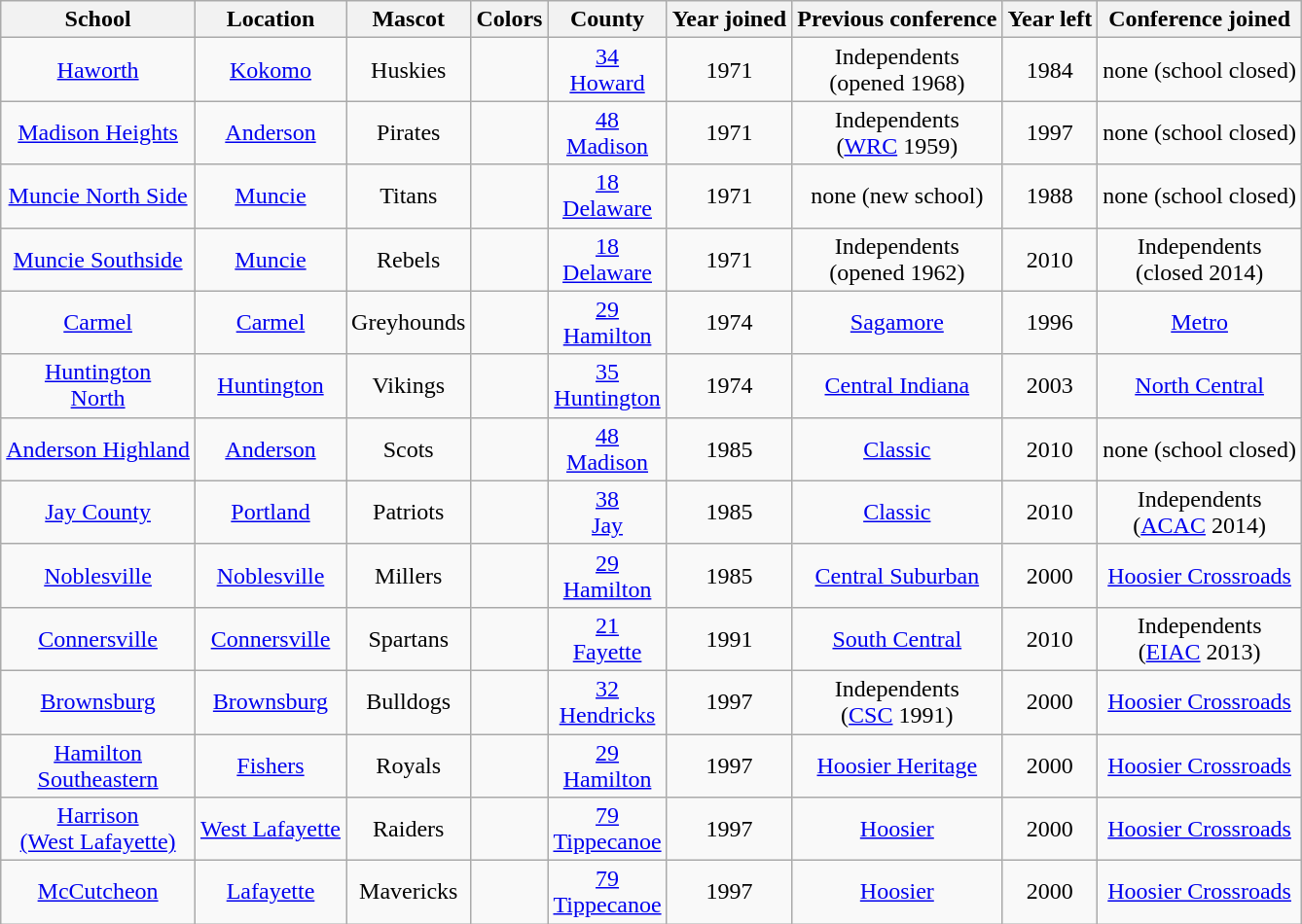<table class="wikitable" style="text-align:center;">
<tr>
<th>School</th>
<th>Location</th>
<th>Mascot</th>
<th>Colors</th>
<th>County</th>
<th>Year joined</th>
<th>Previous conference</th>
<th>Year left</th>
<th>Conference joined</th>
</tr>
<tr>
<td><a href='#'>Haworth</a></td>
<td><a href='#'>Kokomo</a></td>
<td>Huskies</td>
<td> </td>
<td><a href='#'>34 <br> Howard</a></td>
<td>1971</td>
<td>Independents<br>(opened 1968)</td>
<td>1984</td>
<td>none (school closed)</td>
</tr>
<tr>
<td><a href='#'>Madison Heights</a></td>
<td><a href='#'>Anderson</a></td>
<td>Pirates</td>
<td> </td>
<td><a href='#'>48 <br> Madison</a></td>
<td>1971</td>
<td>Independents<br>(<a href='#'>WRC</a> 1959)</td>
<td>1997</td>
<td>none (school closed)</td>
</tr>
<tr>
<td><a href='#'>Muncie North Side</a></td>
<td><a href='#'>Muncie</a></td>
<td>Titans</td>
<td> </td>
<td><a href='#'>18 <br> Delaware</a></td>
<td>1971</td>
<td>none (new school)</td>
<td>1988</td>
<td>none (school closed)</td>
</tr>
<tr>
<td><a href='#'>Muncie Southside</a></td>
<td><a href='#'>Muncie</a></td>
<td>Rebels</td>
<td> </td>
<td><a href='#'>18 <br> Delaware</a></td>
<td>1971</td>
<td>Independents<br>(opened 1962)</td>
<td>2010</td>
<td>Independents<br>(closed 2014)</td>
</tr>
<tr>
<td><a href='#'>Carmel</a></td>
<td><a href='#'>Carmel</a></td>
<td>Greyhounds</td>
<td> </td>
<td><a href='#'>29 <br> Hamilton</a></td>
<td>1974</td>
<td><a href='#'>Sagamore</a></td>
<td>1996</td>
<td><a href='#'>Metro</a></td>
</tr>
<tr>
<td><a href='#'>Huntington <br> North</a></td>
<td><a href='#'>Huntington</a></td>
<td>Vikings</td>
<td> </td>
<td><a href='#'>35 <br> Huntington</a></td>
<td>1974</td>
<td><a href='#'>Central Indiana</a></td>
<td>2003</td>
<td><a href='#'>North Central</a></td>
</tr>
<tr>
<td><a href='#'>Anderson Highland</a></td>
<td><a href='#'>Anderson</a></td>
<td>Scots</td>
<td>  </td>
<td><a href='#'>48 <br> Madison</a></td>
<td>1985</td>
<td><a href='#'>Classic</a></td>
<td>2010</td>
<td>none (school closed)</td>
</tr>
<tr>
<td><a href='#'>Jay County</a></td>
<td><a href='#'>Portland</a></td>
<td>Patriots</td>
<td>  </td>
<td><a href='#'>38 <br> Jay</a></td>
<td>1985</td>
<td><a href='#'>Classic</a></td>
<td>2010</td>
<td>Independents<br>(<a href='#'>ACAC</a> 2014)</td>
</tr>
<tr>
<td><a href='#'>Noblesville</a></td>
<td><a href='#'>Noblesville</a></td>
<td>Millers</td>
<td>  </td>
<td><a href='#'>29 <br> Hamilton</a></td>
<td>1985</td>
<td><a href='#'>Central Suburban</a></td>
<td>2000</td>
<td><a href='#'>Hoosier Crossroads</a></td>
</tr>
<tr>
<td><a href='#'>Connersville</a></td>
<td><a href='#'>Connersville</a></td>
<td>Spartans</td>
<td> </td>
<td><a href='#'>21 <br> Fayette</a></td>
<td>1991</td>
<td><a href='#'>South Central</a></td>
<td>2010</td>
<td>Independents<br>(<a href='#'>EIAC</a> 2013)</td>
</tr>
<tr>
<td><a href='#'>Brownsburg</a></td>
<td><a href='#'>Brownsburg</a></td>
<td>Bulldogs</td>
<td> </td>
<td><a href='#'>32 <br> Hendricks</a></td>
<td>1997</td>
<td>Independents<br>(<a href='#'>CSC</a> 1991)</td>
<td>2000</td>
<td><a href='#'>Hoosier Crossroads</a></td>
</tr>
<tr>
<td><a href='#'>Hamilton <br> Southeastern</a></td>
<td><a href='#'>Fishers</a></td>
<td>Royals</td>
<td>  </td>
<td><a href='#'>29 <br> Hamilton</a></td>
<td>1997</td>
<td><a href='#'>Hoosier Heritage</a></td>
<td>2000</td>
<td><a href='#'>Hoosier Crossroads</a></td>
</tr>
<tr>
<td><a href='#'>Harrison <br> (West Lafayette)</a></td>
<td><a href='#'>West Lafayette</a></td>
<td>Raiders</td>
<td>  </td>
<td><a href='#'>79 <br> Tippecanoe</a></td>
<td>1997</td>
<td><a href='#'>Hoosier</a></td>
<td>2000</td>
<td><a href='#'>Hoosier Crossroads</a></td>
</tr>
<tr>
<td><a href='#'>McCutcheon</a></td>
<td><a href='#'>Lafayette</a></td>
<td>Mavericks</td>
<td>  </td>
<td><a href='#'>79 <br> Tippecanoe</a></td>
<td>1997</td>
<td><a href='#'>Hoosier</a></td>
<td>2000</td>
<td><a href='#'>Hoosier Crossroads</a></td>
</tr>
</table>
